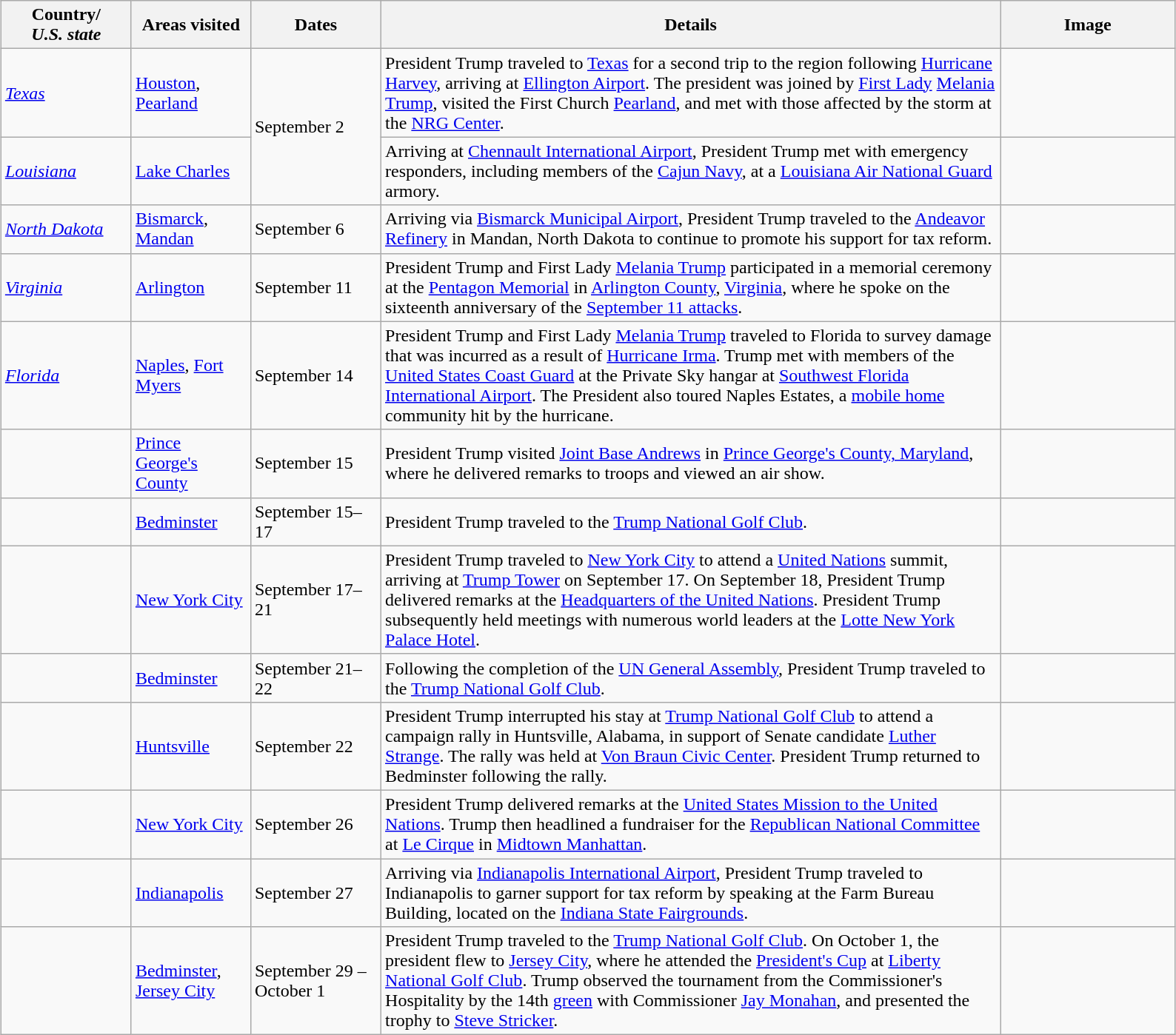<table class="wikitable" style="margin: 1em auto 1em auto">
<tr>
<th width=110>Country/<br><em>U.S. state</em></th>
<th width=100>Areas visited</th>
<th width=110>Dates</th>
<th width=550>Details</th>
<th width=150>Image</th>
</tr>
<tr>
<td> <em><a href='#'>Texas</a></em></td>
<td><a href='#'>Houston</a>, <a href='#'>Pearland</a></td>
<td rowspan="2">September 2</td>
<td>President Trump traveled to <a href='#'>Texas</a> for a second trip to the region following <a href='#'>Hurricane Harvey</a>, arriving at <a href='#'>Ellington Airport</a>. The president was joined by <a href='#'>First Lady</a> <a href='#'>Melania Trump</a>, visited the First Church <a href='#'>Pearland</a>, and met with those affected by the storm at the <a href='#'>NRG Center</a>.</td>
<td></td>
</tr>
<tr>
<td> <em><a href='#'>Louisiana</a></em></td>
<td><a href='#'>Lake Charles</a></td>
<td>Arriving at <a href='#'>Chennault International Airport</a>, President Trump met with emergency responders, including members of the <a href='#'>Cajun Navy</a>, at a <a href='#'>Louisiana Air National Guard</a> armory.</td>
<td></td>
</tr>
<tr>
<td> <em><a href='#'>North Dakota</a></em></td>
<td><a href='#'>Bismarck</a>, <a href='#'>Mandan</a></td>
<td>September 6</td>
<td>Arriving via <a href='#'>Bismarck Municipal Airport</a>, President Trump traveled to the <a href='#'>Andeavor Refinery</a> in Mandan, North Dakota to continue to promote his support for tax reform.</td>
<td></td>
</tr>
<tr>
<td> <em><a href='#'>Virginia</a></em></td>
<td><a href='#'>Arlington</a></td>
<td>September 11</td>
<td>President Trump and First Lady <a href='#'>Melania Trump</a> participated in a memorial ceremony at the <a href='#'>Pentagon Memorial</a> in <a href='#'>Arlington County</a>, <a href='#'>Virginia</a>, where he spoke on the sixteenth anniversary of the <a href='#'>September 11 attacks</a>.</td>
<td></td>
</tr>
<tr>
<td> <em><a href='#'>Florida</a></em></td>
<td><a href='#'>Naples</a>, <a href='#'>Fort Myers</a></td>
<td>September 14</td>
<td>President Trump and First Lady <a href='#'>Melania Trump</a> traveled to Florida to survey damage that was incurred as a result of <a href='#'>Hurricane Irma</a>. Trump met with members of the <a href='#'>United States Coast Guard</a> at the Private Sky hangar at <a href='#'>Southwest Florida International Airport</a>. The President also toured Naples Estates, a <a href='#'>mobile home</a> community hit by the hurricane.</td>
<td></td>
</tr>
<tr>
<td><em></em></td>
<td><a href='#'>Prince George's County</a></td>
<td>September 15</td>
<td>President Trump visited <a href='#'>Joint Base Andrews</a> in <a href='#'>Prince George's County, Maryland</a>, where he delivered remarks to troops and viewed an air show.</td>
<td></td>
</tr>
<tr>
<td><em></em></td>
<td><a href='#'>Bedminster</a></td>
<td>September 15–17</td>
<td>President Trump traveled to the <a href='#'>Trump National Golf Club</a>.</td>
<td></td>
</tr>
<tr>
<td><em></em></td>
<td><a href='#'>New York City</a></td>
<td>September 17–21</td>
<td>President Trump traveled to <a href='#'>New York City</a> to attend a <a href='#'>United Nations</a> summit, arriving at <a href='#'>Trump Tower</a> on September 17. On September 18, President Trump delivered remarks at the <a href='#'>Headquarters of the United Nations</a>. President Trump subsequently held meetings with numerous world leaders at the <a href='#'>Lotte New York Palace Hotel</a>.</td>
<td></td>
</tr>
<tr>
<td><em></em></td>
<td><a href='#'>Bedminster</a></td>
<td>September 21–22</td>
<td>Following the completion of the <a href='#'>UN General Assembly</a>, President Trump traveled to the <a href='#'>Trump National Golf Club</a>.</td>
<td></td>
</tr>
<tr>
<td><em></em></td>
<td><a href='#'>Huntsville</a></td>
<td>September 22</td>
<td>President Trump interrupted his stay at <a href='#'>Trump National Golf Club</a> to attend a campaign rally in Huntsville, Alabama, in support of Senate candidate <a href='#'>Luther Strange</a>. The rally was held at <a href='#'>Von Braun Civic Center</a>. President Trump returned to Bedminster following the rally.</td>
<td></td>
</tr>
<tr>
<td><em></em></td>
<td><a href='#'>New York City</a></td>
<td>September 26</td>
<td>President Trump delivered remarks at the <a href='#'>United States Mission to the United Nations</a>. Trump then headlined a fundraiser for the <a href='#'>Republican National Committee</a> at <a href='#'>Le Cirque</a> in <a href='#'>Midtown Manhattan</a>.</td>
<td></td>
</tr>
<tr>
<td><em></em></td>
<td><a href='#'>Indianapolis</a></td>
<td>September 27</td>
<td>Arriving via <a href='#'>Indianapolis International Airport</a>, President Trump traveled to Indianapolis to garner support for tax reform by speaking at the Farm Bureau Building, located on the <a href='#'>Indiana State Fairgrounds</a>.</td>
<td></td>
</tr>
<tr>
<td><em></em></td>
<td><a href='#'>Bedminster</a>, <a href='#'>Jersey City</a></td>
<td>September 29 – October 1</td>
<td>President Trump traveled to the <a href='#'>Trump National Golf Club</a>. On October 1, the president flew to <a href='#'>Jersey City</a>, where he attended the <a href='#'>President's Cup</a> at <a href='#'>Liberty National Golf Club</a>. Trump observed the tournament from the Commissioner's Hospitality by the 14th <a href='#'>green</a> with Commissioner <a href='#'>Jay Monahan</a>, and presented the trophy to <a href='#'>Steve Stricker</a>.</td>
<td></td>
</tr>
</table>
